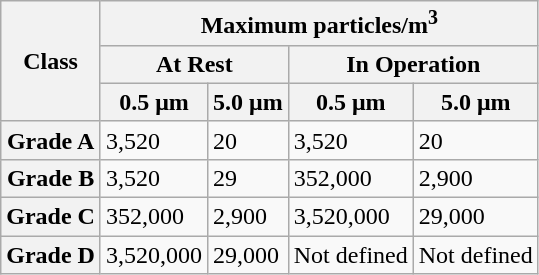<table class="wikitable">
<tr>
<th rowspan="3">Class</th>
<th colspan="4" align="center">Maximum particles/m<sup>3</sup></th>
</tr>
<tr>
<th colspan=2>At Rest</th>
<th colspan=2>In Operation</th>
</tr>
<tr>
<th>0.5 μm</th>
<th>5.0 μm</th>
<th>0.5 μm</th>
<th>5.0 μm</th>
</tr>
<tr>
<th>Grade A</th>
<td>3,520</td>
<td>20</td>
<td>3,520</td>
<td>20</td>
</tr>
<tr>
<th>Grade B</th>
<td>3,520</td>
<td>29</td>
<td>352,000</td>
<td>2,900</td>
</tr>
<tr>
<th>Grade C</th>
<td>352,000</td>
<td>2,900</td>
<td>3,520,000</td>
<td>29,000</td>
</tr>
<tr>
<th>Grade D</th>
<td>3,520,000</td>
<td>29,000</td>
<td>Not defined</td>
<td>Not defined</td>
</tr>
</table>
